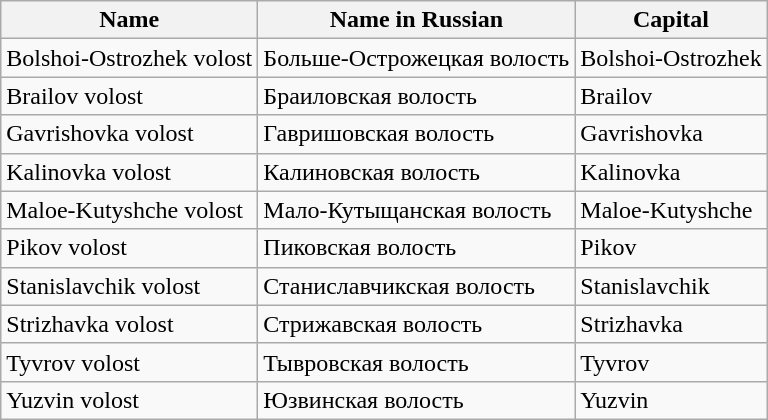<table class="wikitable sortable">
<tr>
<th>Name</th>
<th>Name in Russian</th>
<th>Capital</th>
</tr>
<tr>
<td>Bolshoi-Ostrozhek volost</td>
<td>Больше-Острожецкая волость</td>
<td>Bolshoi-Ostrozhek</td>
</tr>
<tr>
<td>Brailov volost</td>
<td>Браиловская волость</td>
<td>Brailov</td>
</tr>
<tr>
<td>Gavrishovka volost</td>
<td>Гавришовская волость</td>
<td>Gavrishovka</td>
</tr>
<tr>
<td>Kalinovka volost</td>
<td>Калиновская волость</td>
<td>Kalinovka</td>
</tr>
<tr>
<td>Maloe-Kutyshche volost</td>
<td>Мало-Кутыщанская волость</td>
<td>Maloe-Kutyshche</td>
</tr>
<tr>
<td>Pikov volost</td>
<td>Пиковская волость</td>
<td>Pikov</td>
</tr>
<tr>
<td>Stanislavchik volost</td>
<td>Станиславчикская волость</td>
<td>Stanislavchik</td>
</tr>
<tr>
<td>Strizhavka volost</td>
<td>Стрижавская волость</td>
<td>Strizhavka</td>
</tr>
<tr>
<td>Tyvrov volost</td>
<td>Тывровская волость</td>
<td>Tyvrov</td>
</tr>
<tr>
<td>Yuzvin volost</td>
<td>Юзвинская волость</td>
<td>Yuzvin</td>
</tr>
</table>
